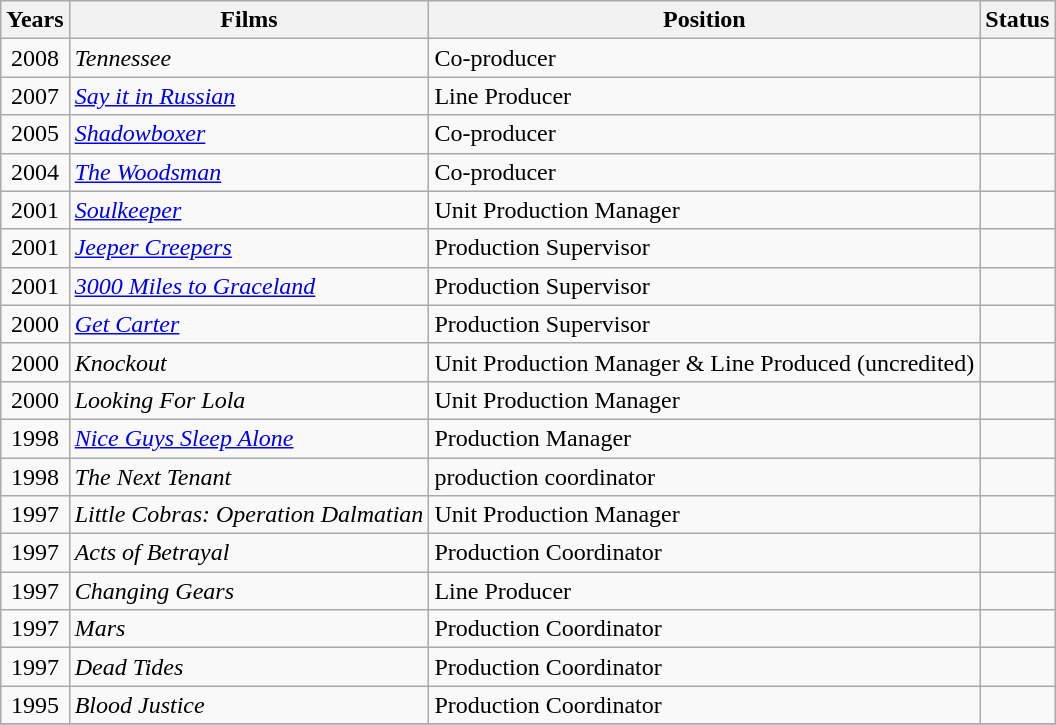<table class="wikitable">
<tr>
<th align="center">Years</th>
<th align="center">Films</th>
<th align="center">Position</th>
<th align="center">Status</th>
</tr>
<tr>
<td align="center">2008</td>
<td Tennessee (film)><em>Tennessee</em></td>
<td>Co-producer</td>
<td></td>
</tr>
<tr>
<td align="center">2007</td>
<td><em><a href='#'>Say it in Russian</a></em></td>
<td>Line Producer</td>
<td></td>
</tr>
<tr>
<td align="center">2005</td>
<td><em><a href='#'>Shadowboxer</a></em></td>
<td>Co-producer</td>
<td></td>
</tr>
<tr>
<td align="center">2004</td>
<td><em><a href='#'>The Woodsman</a></em></td>
<td>Co-producer</td>
<td></td>
</tr>
<tr>
<td align="center">2001</td>
<td><em><a href='#'>Soulkeeper</a></em></td>
<td>Unit Production Manager</td>
<td></td>
</tr>
<tr>
<td align="center">2001</td>
<td><em><a href='#'>Jeeper Creepers</a></em></td>
<td>Production Supervisor</td>
<td></td>
</tr>
<tr>
<td align="center">2001</td>
<td><em><a href='#'>3000 Miles to Graceland</a></em></td>
<td>Production Supervisor</td>
<td></td>
</tr>
<tr>
<td align="center">2000</td>
<td><em><a href='#'>Get Carter</a></em></td>
<td>Production Supervisor</td>
<td></td>
</tr>
<tr>
<td align="center">2000</td>
<td><em>Knockout</em></td>
<td>Unit Production Manager & Line Produced (uncredited)</td>
<td></td>
</tr>
<tr>
<td align="center">2000</td>
<td><em>Looking For Lola</em></td>
<td>Unit Production Manager</td>
<td></td>
</tr>
<tr>
<td align="center">1998</td>
<td><em><a href='#'>Nice Guys Sleep Alone</a></em></td>
<td>Production Manager</td>
<td></td>
</tr>
<tr>
<td align="center">1998</td>
<td The Next Tenant><em>The Next Tenant</em></td>
<td>production coordinator</td>
<td></td>
</tr>
<tr>
<td align="center">1997</td>
<td><em>Little Cobras: Operation Dalmatian</em></td>
<td>Unit Production Manager</td>
<td></td>
</tr>
<tr>
<td align="center">1997</td>
<td><em>Acts of Betrayal</em></td>
<td>Production Coordinator</td>
<td></td>
</tr>
<tr>
<td align="center">1997</td>
<td><em>Changing Gears</em></td>
<td>Line Producer</td>
<td></td>
</tr>
<tr>
<td align="center">1997</td>
<td><em>Mars</em></td>
<td>Production Coordinator</td>
<td></td>
</tr>
<tr>
<td align="center">1997</td>
<td><em>Dead Tides</em></td>
<td>Production Coordinator</td>
<td></td>
</tr>
<tr>
<td align="center">1995</td>
<td><em>Blood Justice</em></td>
<td>Production Coordinator</td>
<td></td>
</tr>
<tr>
</tr>
</table>
